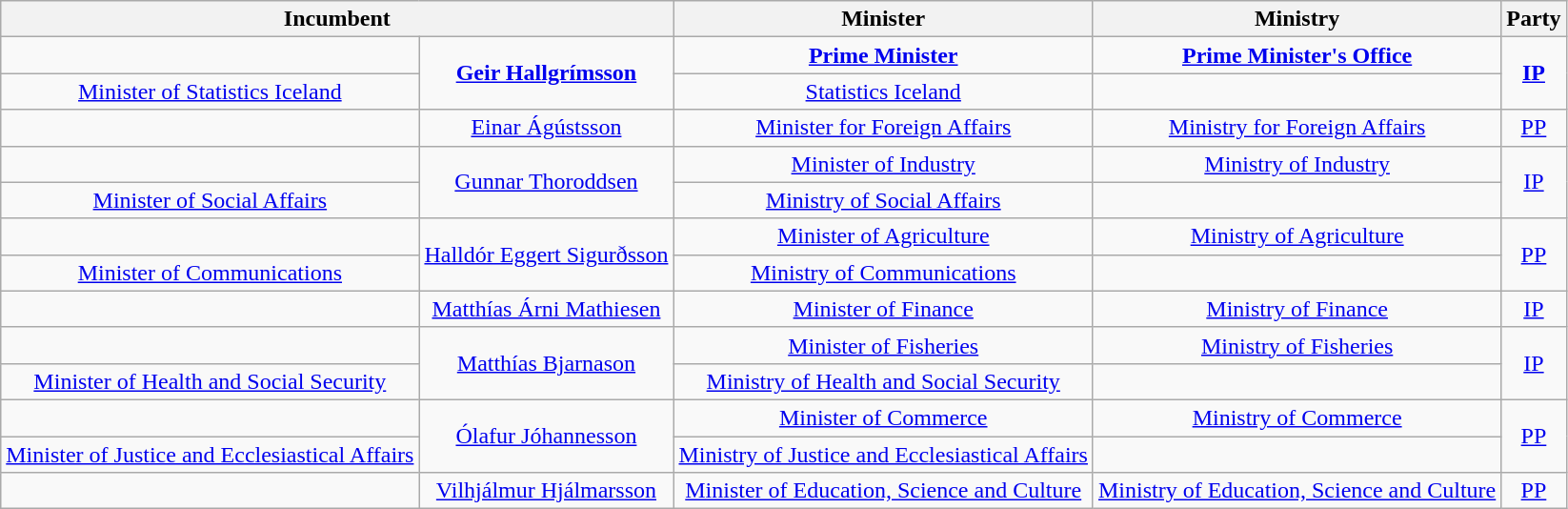<table class="wikitable" style="text-align: center;">
<tr>
<th colspan=2>Incumbent</th>
<th>Minister</th>
<th>Ministry</th>
<th>Party</th>
</tr>
<tr>
<td></td>
<td rowspan=2><strong><a href='#'>Geir Hallgrímsson</a></strong></td>
<td><strong><a href='#'>Prime Minister</a><br></strong></td>
<td><strong><a href='#'>Prime Minister's Office</a><br></strong></td>
<td rowspan=2><strong><a href='#'>IP</a></strong></td>
</tr>
<tr>
<td><a href='#'>Minister of Statistics Iceland</a><br></td>
<td><a href='#'>Statistics Iceland</a><br></td>
</tr>
<tr>
<td></td>
<td><a href='#'>Einar Ágústsson</a></td>
<td><a href='#'>Minister for Foreign Affairs</a><br></td>
<td><a href='#'>Ministry for Foreign Affairs</a><br></td>
<td><a href='#'>PP</a></td>
</tr>
<tr>
<td></td>
<td rowspan=2><a href='#'>Gunnar Thoroddsen</a></td>
<td><a href='#'>Minister of Industry</a><br></td>
<td><a href='#'>Ministry of Industry</a><br></td>
<td rowspan=2><a href='#'>IP</a></td>
</tr>
<tr>
<td><a href='#'>Minister of Social Affairs</a><br></td>
<td><a href='#'>Ministry of Social Affairs</a><br></td>
</tr>
<tr>
<td></td>
<td rowspan=2><a href='#'>Halldór Eggert Sigurðsson</a></td>
<td><a href='#'>Minister of Agriculture</a><br></td>
<td><a href='#'>Ministry of Agriculture</a><br></td>
<td rowspan=2><a href='#'>PP</a></td>
</tr>
<tr>
<td><a href='#'>Minister of Communications</a><br></td>
<td><a href='#'>Ministry of Communications</a><br></td>
</tr>
<tr>
<td></td>
<td><a href='#'>Matthías Árni Mathiesen</a></td>
<td><a href='#'>Minister of Finance</a><br></td>
<td><a href='#'>Ministry of Finance</a><br></td>
<td><a href='#'>IP</a></td>
</tr>
<tr>
<td></td>
<td rowspan=2><a href='#'>Matthías Bjarnason</a></td>
<td><a href='#'>Minister of Fisheries</a><br></td>
<td><a href='#'>Ministry of Fisheries</a><br></td>
<td rowspan=2><a href='#'>IP</a></td>
</tr>
<tr>
<td><a href='#'>Minister of Health and Social Security</a><br></td>
<td><a href='#'>Ministry of Health and Social Security</a><br></td>
</tr>
<tr>
<td></td>
<td rowspan=2><a href='#'>Ólafur Jóhannesson</a></td>
<td><a href='#'>Minister of Commerce</a><br></td>
<td><a href='#'>Ministry of Commerce</a><br></td>
<td rowspan=2><a href='#'>PP</a></td>
</tr>
<tr>
<td><a href='#'>Minister of Justice and Ecclesiastical Affairs</a><br></td>
<td><a href='#'>Ministry of Justice and Ecclesiastical Affairs</a><br></td>
</tr>
<tr>
<td></td>
<td><a href='#'>Vilhjálmur Hjálmarsson</a></td>
<td><a href='#'>Minister of Education, Science and Culture</a><br></td>
<td><a href='#'>Ministry of Education, Science and Culture</a><br></td>
<td><a href='#'>PP</a></td>
</tr>
</table>
